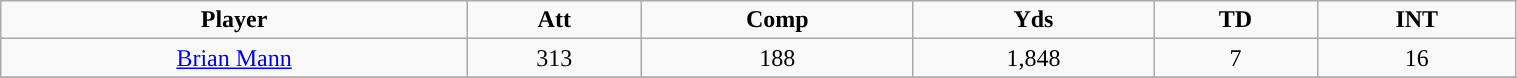<table class="wikitable" width="80%">
<tr align="center">
<td><strong>Player</strong></td>
<td><strong>Att</strong></td>
<td><strong>Comp</strong></td>
<td><strong>Yds</strong></td>
<td><strong>TD</strong></td>
<td><strong>INT</strong></td>
</tr>
<tr align="center" bgcolor="">
<td><a href='#'>Brian Mann</a></td>
<td>313</td>
<td>188</td>
<td>1,848</td>
<td>7</td>
<td>16</td>
</tr>
<tr align="center" bgcolor="">
</tr>
</table>
